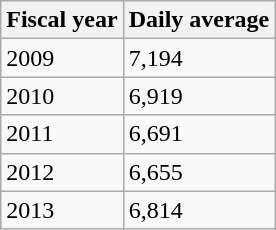<table class="wikitable">
<tr>
<th>Fiscal year</th>
<th>Daily average</th>
</tr>
<tr>
<td>2009</td>
<td>7,194</td>
</tr>
<tr>
<td>2010</td>
<td>6,919</td>
</tr>
<tr>
<td>2011</td>
<td>6,691</td>
</tr>
<tr>
<td>2012</td>
<td>6,655</td>
</tr>
<tr>
<td>2013</td>
<td>6,814</td>
</tr>
</table>
